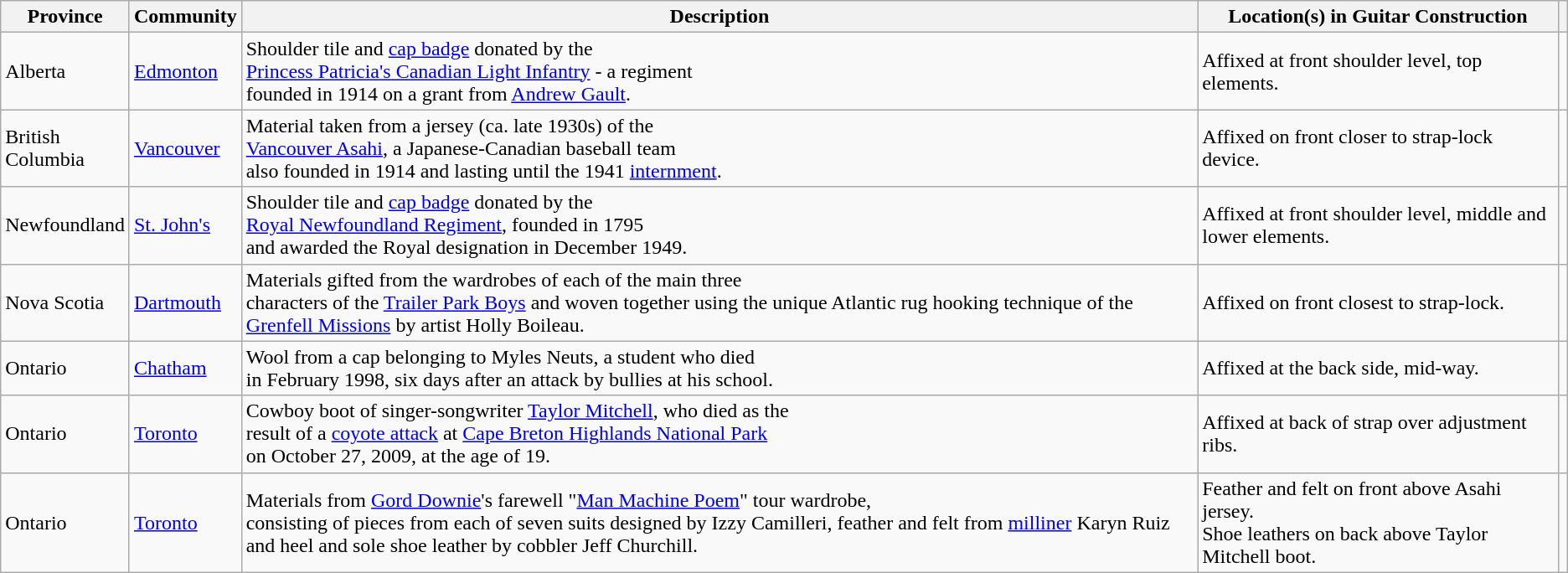<table class="wikitable sortable">
<tr>
<th>Province</th>
<th>Community</th>
<th>Description</th>
<th>Location(s) in Guitar Construction</th>
<th></th>
</tr>
<tr>
<td>Alberta</td>
<td><a href='#'>Edmonton</a></td>
<td>Shoulder tile and <a href='#'>cap badge</a> donated by the<br><a href='#'>Princess Patricia's Canadian Light Infantry</a> - a regiment<br>founded in 1914 on a grant from <a href='#'>Andrew Gault</a>.</td>
<td>Affixed at front shoulder level, top elements.</td>
<td></td>
</tr>
<tr>
<td>British<br>Columbia</td>
<td><a href='#'>Vancouver</a></td>
<td>Material taken from a jersey (ca. late 1930s) of the<br><a href='#'>Vancouver Asahi</a>, a Japanese-Canadian baseball team<br>also founded in 1914 and lasting until the 1941 <a href='#'>internment</a>.</td>
<td>Affixed on front closer to strap-lock device.</td>
<td></td>
</tr>
<tr>
<td>Newfoundland</td>
<td><a href='#'>St. John's</a></td>
<td>Shoulder tile and <a href='#'>cap badge</a> donated by the<br><a href='#'>Royal Newfoundland Regiment</a>, founded in 1795<br>and awarded the Royal designation in December 1949.</td>
<td>Affixed at front shoulder level, middle and lower elements.</td>
<td></td>
</tr>
<tr>
<td>Nova Scotia</td>
<td><a href='#'>Dartmouth</a></td>
<td>Materials gifted from the wardrobes of each of the main three<br>characters of the <a href='#'>Trailer Park Boys</a> and woven together using
the unique Atlantic rug hooking technique of the <a href='#'>Grenfell Missions</a>
by artist Holly Boileau.</td>
<td>Affixed on front closest to strap-lock.</td>
<td></td>
</tr>
<tr>
<td>Ontario</td>
<td><a href='#'>Chatham</a></td>
<td>Wool from a cap belonging to Myles Neuts, a student who died<br>in February 1998, six days after an attack by bullies at his school.</td>
<td>Affixed at the back side, mid-way.</td>
<td></td>
</tr>
<tr>
<td>Ontario</td>
<td><a href='#'>Toronto</a></td>
<td>Cowboy boot of singer-songwriter <a href='#'>Taylor Mitchell</a>, who died as the<br>result of a <a href='#'>coyote attack</a> at <a href='#'>Cape Breton Highlands National Park</a><br>on October 27, 2009, at the age of 19.</td>
<td>Affixed at back of strap over adjustment ribs.</td>
<td></td>
</tr>
<tr>
<td>Ontario</td>
<td><a href='#'>Toronto</a></td>
<td>Materials from <a href='#'>Gord Downie</a>'s farewell "<a href='#'>Man Machine Poem</a>" tour wardrobe,<br>consisting of pieces from each of seven suits designed by Izzy Camilleri,
feather and felt from <a href='#'>milliner</a> Karyn Ruiz and heel and sole shoe leather by
cobbler Jeff Churchill.</td>
<td>Feather and felt on front above Asahi jersey.<br>Shoe leathers on back above
Taylor Mitchell boot.</td>
<td></td>
</tr>
</table>
